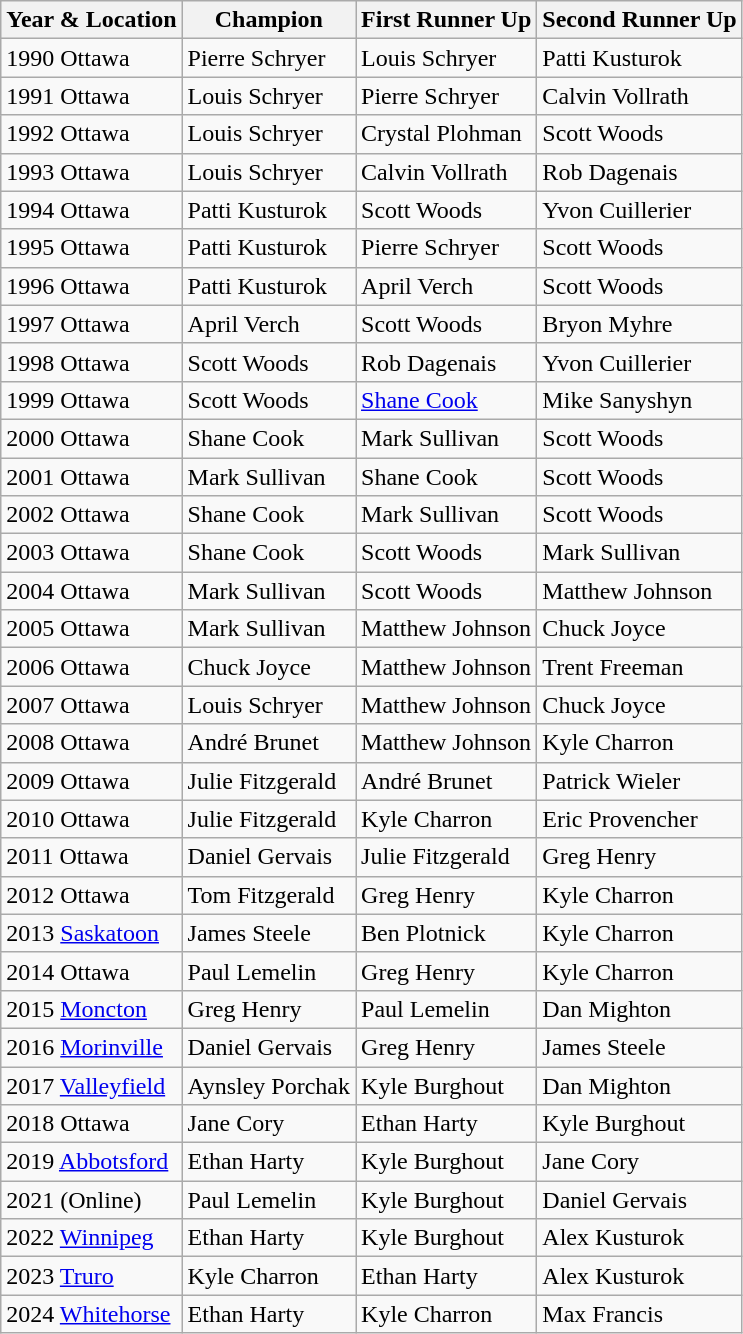<table class="wikitable">
<tr>
<th>Year & Location</th>
<th>Champion</th>
<th>First Runner Up</th>
<th>Second Runner Up</th>
</tr>
<tr>
<td>1990 Ottawa</td>
<td>Pierre Schryer</td>
<td>Louis Schryer</td>
<td>Patti Kusturok</td>
</tr>
<tr>
<td>1991 Ottawa</td>
<td>Louis Schryer</td>
<td>Pierre Schryer</td>
<td>Calvin Vollrath</td>
</tr>
<tr>
<td>1992 Ottawa</td>
<td>Louis Schryer</td>
<td>Crystal Plohman</td>
<td>Scott Woods</td>
</tr>
<tr>
<td>1993 Ottawa</td>
<td>Louis Schryer</td>
<td>Calvin Vollrath</td>
<td>Rob Dagenais</td>
</tr>
<tr>
<td>1994 Ottawa</td>
<td>Patti Kusturok</td>
<td>Scott Woods</td>
<td>Yvon Cuillerier</td>
</tr>
<tr>
<td>1995 Ottawa</td>
<td>Patti Kusturok</td>
<td>Pierre Schryer</td>
<td>Scott Woods</td>
</tr>
<tr>
<td>1996 Ottawa</td>
<td>Patti Kusturok</td>
<td>April Verch</td>
<td>Scott Woods</td>
</tr>
<tr>
<td>1997 Ottawa</td>
<td>April Verch</td>
<td>Scott Woods</td>
<td>Bryon Myhre</td>
</tr>
<tr>
<td>1998 Ottawa</td>
<td>Scott Woods</td>
<td>Rob Dagenais</td>
<td>Yvon Cuillerier</td>
</tr>
<tr>
<td>1999 Ottawa</td>
<td>Scott Woods</td>
<td><a href='#'>Shane Cook</a></td>
<td>Mike Sanyshyn</td>
</tr>
<tr>
<td>2000 Ottawa</td>
<td>Shane Cook</td>
<td>Mark Sullivan</td>
<td>Scott Woods</td>
</tr>
<tr>
<td>2001 Ottawa</td>
<td>Mark Sullivan</td>
<td>Shane Cook</td>
<td>Scott Woods</td>
</tr>
<tr>
<td>2002 Ottawa</td>
<td>Shane Cook</td>
<td>Mark Sullivan</td>
<td>Scott Woods</td>
</tr>
<tr>
<td>2003 Ottawa</td>
<td>Shane Cook</td>
<td>Scott Woods</td>
<td>Mark Sullivan</td>
</tr>
<tr>
<td>2004 Ottawa</td>
<td>Mark Sullivan</td>
<td>Scott Woods</td>
<td>Matthew Johnson</td>
</tr>
<tr>
<td>2005 Ottawa</td>
<td>Mark Sullivan</td>
<td>Matthew Johnson</td>
<td>Chuck Joyce</td>
</tr>
<tr>
<td>2006 Ottawa</td>
<td>Chuck Joyce</td>
<td>Matthew Johnson</td>
<td>Trent Freeman</td>
</tr>
<tr>
<td>2007 Ottawa</td>
<td>Louis Schryer</td>
<td>Matthew Johnson</td>
<td>Chuck Joyce</td>
</tr>
<tr>
<td>2008 Ottawa</td>
<td>André Brunet</td>
<td>Matthew Johnson</td>
<td>Kyle Charron</td>
</tr>
<tr>
<td>2009 Ottawa</td>
<td>Julie Fitzgerald</td>
<td>André Brunet</td>
<td>Patrick Wieler</td>
</tr>
<tr>
<td>2010 Ottawa</td>
<td>Julie Fitzgerald</td>
<td>Kyle Charron</td>
<td>Eric Provencher</td>
</tr>
<tr>
<td>2011 Ottawa</td>
<td>Daniel Gervais</td>
<td>Julie Fitzgerald</td>
<td>Greg Henry</td>
</tr>
<tr>
<td>2012 Ottawa</td>
<td>Tom Fitzgerald</td>
<td>Greg Henry</td>
<td>Kyle Charron</td>
</tr>
<tr>
<td>2013 <a href='#'>Saskatoon</a></td>
<td>James Steele</td>
<td>Ben Plotnick</td>
<td>Kyle Charron</td>
</tr>
<tr>
<td>2014 Ottawa</td>
<td>Paul Lemelin</td>
<td>Greg Henry</td>
<td>Kyle Charron</td>
</tr>
<tr>
<td>2015 <a href='#'>Moncton</a></td>
<td>Greg Henry</td>
<td>Paul Lemelin</td>
<td>Dan Mighton</td>
</tr>
<tr>
<td>2016 <a href='#'>Morinville</a></td>
<td>Daniel Gervais</td>
<td>Greg Henry</td>
<td>James Steele</td>
</tr>
<tr>
<td>2017 <a href='#'>Valleyfield</a></td>
<td>Aynsley Porchak</td>
<td>Kyle Burghout</td>
<td>Dan Mighton</td>
</tr>
<tr>
<td>2018 Ottawa</td>
<td>Jane Cory</td>
<td>Ethan Harty</td>
<td>Kyle Burghout</td>
</tr>
<tr>
<td>2019 <a href='#'>Abbotsford</a></td>
<td>Ethan Harty</td>
<td>Kyle Burghout</td>
<td>Jane Cory</td>
</tr>
<tr>
<td>2021 (Online)</td>
<td>Paul Lemelin</td>
<td>Kyle Burghout</td>
<td>Daniel Gervais</td>
</tr>
<tr>
<td>2022 <a href='#'>Winnipeg</a></td>
<td>Ethan Harty</td>
<td>Kyle Burghout</td>
<td>Alex Kusturok</td>
</tr>
<tr>
<td>2023 <a href='#'>Truro</a></td>
<td>Kyle Charron</td>
<td>Ethan Harty</td>
<td>Alex Kusturok</td>
</tr>
<tr>
<td>2024 <a href='#'>Whitehorse</a></td>
<td>Ethan Harty</td>
<td>Kyle Charron</td>
<td>Max Francis</td>
</tr>
</table>
